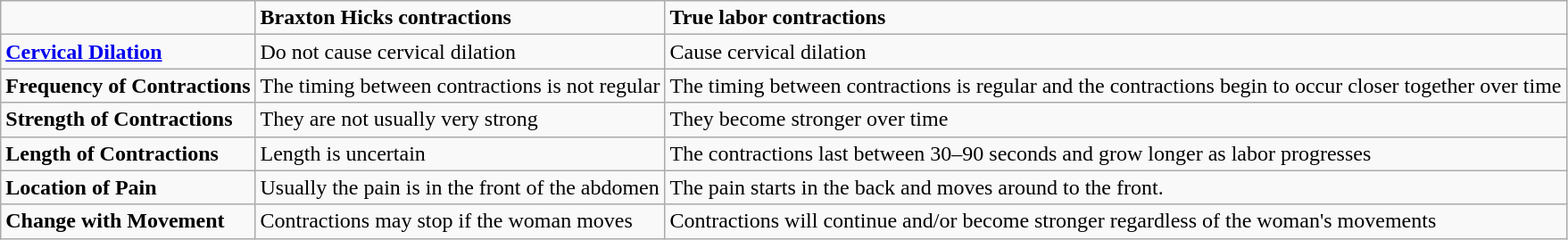<table class="wikitable">
<tr>
<td></td>
<td><strong>Braxton Hicks contractions</strong></td>
<td><strong>True labor contractions</strong></td>
</tr>
<tr>
<td><strong><a href='#'>Cervical Dilation</a></strong></td>
<td>Do not cause cervical dilation</td>
<td>Cause cervical dilation</td>
</tr>
<tr>
<td><strong>Frequency of Contractions</strong></td>
<td>The timing between contractions is not regular</td>
<td>The timing between contractions is regular and the contractions begin to occur closer together over time</td>
</tr>
<tr>
<td><strong>Strength of Contractions</strong></td>
<td>They are not usually very strong</td>
<td>They become stronger over time</td>
</tr>
<tr>
<td><strong>Length of Contractions</strong></td>
<td>Length is uncertain</td>
<td>The contractions last between 30–90 seconds and grow longer as labor progresses</td>
</tr>
<tr>
<td><strong>Location of Pain</strong></td>
<td>Usually the pain is in the front of the abdomen</td>
<td>The pain starts in the back and moves around to the front.</td>
</tr>
<tr>
<td><strong>Change with Movement</strong></td>
<td>Contractions may stop if the woman moves</td>
<td>Contractions will continue and/or become stronger regardless of the woman's movements</td>
</tr>
</table>
